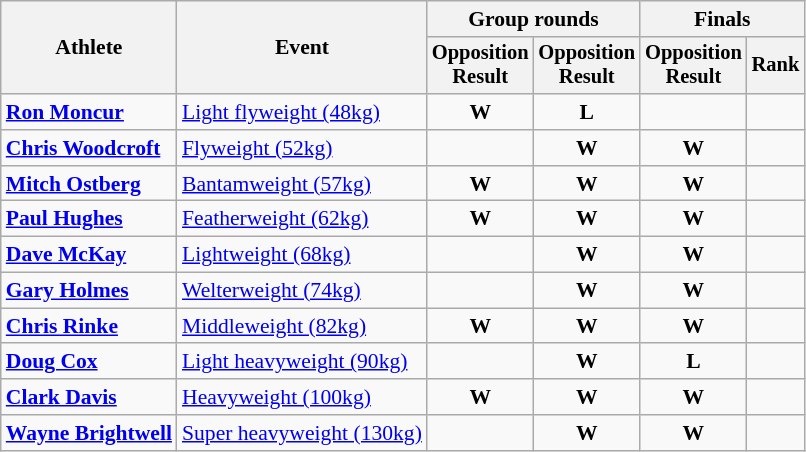<table class="wikitable" style="font-size:90%; text-align:center">
<tr>
<th rowspan=2>Athlete</th>
<th rowspan=2>Event</th>
<th colspan=2>Group rounds</th>
<th colspan=2>Finals</th>
</tr>
<tr style="font-size:95%">
<th>Opposition<br>Result</th>
<th>Opposition<br>Result</th>
<th>Opposition<br>Result</th>
<th>Rank</th>
</tr>
<tr>
<td align=left><strong><a href='#'>Ron Moncur</a></strong></td>
<td align=left><a href='#'>Light flyweight (48kg)</a></td>
<td> <strong>W</strong></td>
<td> <strong>L</strong></td>
<td></td>
<td></td>
</tr>
<tr>
<td align=left><strong><a href='#'>Chris Woodcroft</a></strong></td>
<td align=left><a href='#'>Flyweight (52kg)</a></td>
<td></td>
<td> <strong>W</strong></td>
<td> <strong>W</strong></td>
<td></td>
</tr>
<tr>
<td align=left><strong><a href='#'>Mitch Ostberg</a></strong></td>
<td align=left><a href='#'>Bantamweight (57kg)</a></td>
<td> <strong>W</strong></td>
<td> <strong>W</strong></td>
<td> <strong>W</strong></td>
<td></td>
</tr>
<tr>
<td align=left><strong><a href='#'>Paul Hughes</a></strong></td>
<td align=left><a href='#'>Featherweight (62kg)</a></td>
<td> <strong>W</strong></td>
<td> <strong>W</strong></td>
<td> <strong>W</strong></td>
<td></td>
</tr>
<tr>
<td align=left><strong><a href='#'>Dave McKay</a></strong></td>
<td align=left><a href='#'>Lightweight (68kg)</a></td>
<td></td>
<td> <strong>W</strong></td>
<td> <strong>W</strong></td>
<td></td>
</tr>
<tr>
<td align=left><strong><a href='#'>Gary Holmes</a></strong></td>
<td align=left><a href='#'>Welterweight (74kg)</a></td>
<td></td>
<td> <strong>W</strong></td>
<td> <strong>W</strong></td>
<td></td>
</tr>
<tr>
<td align=left><strong><a href='#'>Chris Rinke</a></strong></td>
<td align=left><a href='#'>Middleweight (82kg)</a></td>
<td> <strong>W</strong></td>
<td> <strong>W</strong></td>
<td> <strong>W</strong></td>
<td></td>
</tr>
<tr>
<td align=left><strong><a href='#'>Doug Cox</a></strong></td>
<td align=left><a href='#'>Light heavyweight (90kg)</a></td>
<td></td>
<td> <strong>W</strong></td>
<td> <strong>L</strong></td>
<td></td>
</tr>
<tr>
<td align=left><strong><a href='#'>Clark Davis</a></strong></td>
<td align=left><a href='#'>Heavyweight (100kg)</a></td>
<td> <strong>W</strong></td>
<td> <strong>W</strong></td>
<td> <strong>W</strong></td>
<td></td>
</tr>
<tr>
<td align=left><strong><a href='#'>Wayne Brightwell</a></strong></td>
<td align=left><a href='#'>Super heavyweight (130kg)</a></td>
<td></td>
<td> <strong>W</strong></td>
<td> <strong>W</strong></td>
<td></td>
</tr>
</table>
